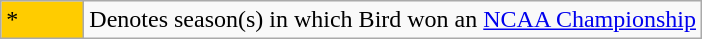<table class="wikitable">
<tr>
<td style="background:#ffcc00; width:3em;">*</td>
<td>Denotes season(s) in which Bird won an <a href='#'>NCAA Championship</a></td>
</tr>
</table>
